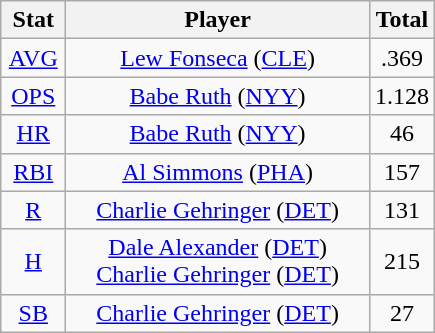<table class="wikitable" style="text-align:center;">
<tr>
<th style="width:15%;">Stat</th>
<th>Player</th>
<th style="width:15%;">Total</th>
</tr>
<tr>
<td><a href='#'>AVG</a></td>
<td><a href='#'>Lew Fonseca</a> (<a href='#'>CLE</a>)</td>
<td>.369</td>
</tr>
<tr>
<td><a href='#'>OPS</a></td>
<td><a href='#'>Babe Ruth</a> (<a href='#'>NYY</a>)</td>
<td>1.128</td>
</tr>
<tr>
<td><a href='#'>HR</a></td>
<td><a href='#'>Babe Ruth</a> (<a href='#'>NYY</a>)</td>
<td>46</td>
</tr>
<tr>
<td><a href='#'>RBI</a></td>
<td><a href='#'>Al Simmons</a> (<a href='#'>PHA</a>)</td>
<td>157</td>
</tr>
<tr>
<td><a href='#'>R</a></td>
<td><a href='#'>Charlie Gehringer</a> (<a href='#'>DET</a>)</td>
<td>131</td>
</tr>
<tr>
<td><a href='#'>H</a></td>
<td><a href='#'>Dale Alexander</a> (<a href='#'>DET</a>)<br><a href='#'>Charlie Gehringer</a> (<a href='#'>DET</a>)</td>
<td>215</td>
</tr>
<tr>
<td><a href='#'>SB</a></td>
<td><a href='#'>Charlie Gehringer</a> (<a href='#'>DET</a>)</td>
<td>27</td>
</tr>
</table>
